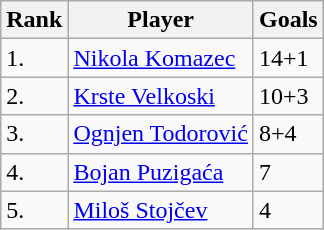<table class="wikitable">
<tr>
<th>Rank</th>
<th>Player</th>
<th>Goals</th>
</tr>
<tr>
<td>1.</td>
<td> <a href='#'>Nikola Komazec</a></td>
<td>14+1</td>
</tr>
<tr>
<td>2.</td>
<td> <a href='#'>Krste Velkoski</a></td>
<td>10+3</td>
</tr>
<tr>
<td>3.</td>
<td> <a href='#'>Ognjen Todorović</a></td>
<td>8+4</td>
</tr>
<tr>
<td>4.</td>
<td> <a href='#'>Bojan Puzigaća</a></td>
<td>7</td>
</tr>
<tr>
<td>5.</td>
<td> <a href='#'>Miloš Stojčev</a></td>
<td>4</td>
</tr>
</table>
